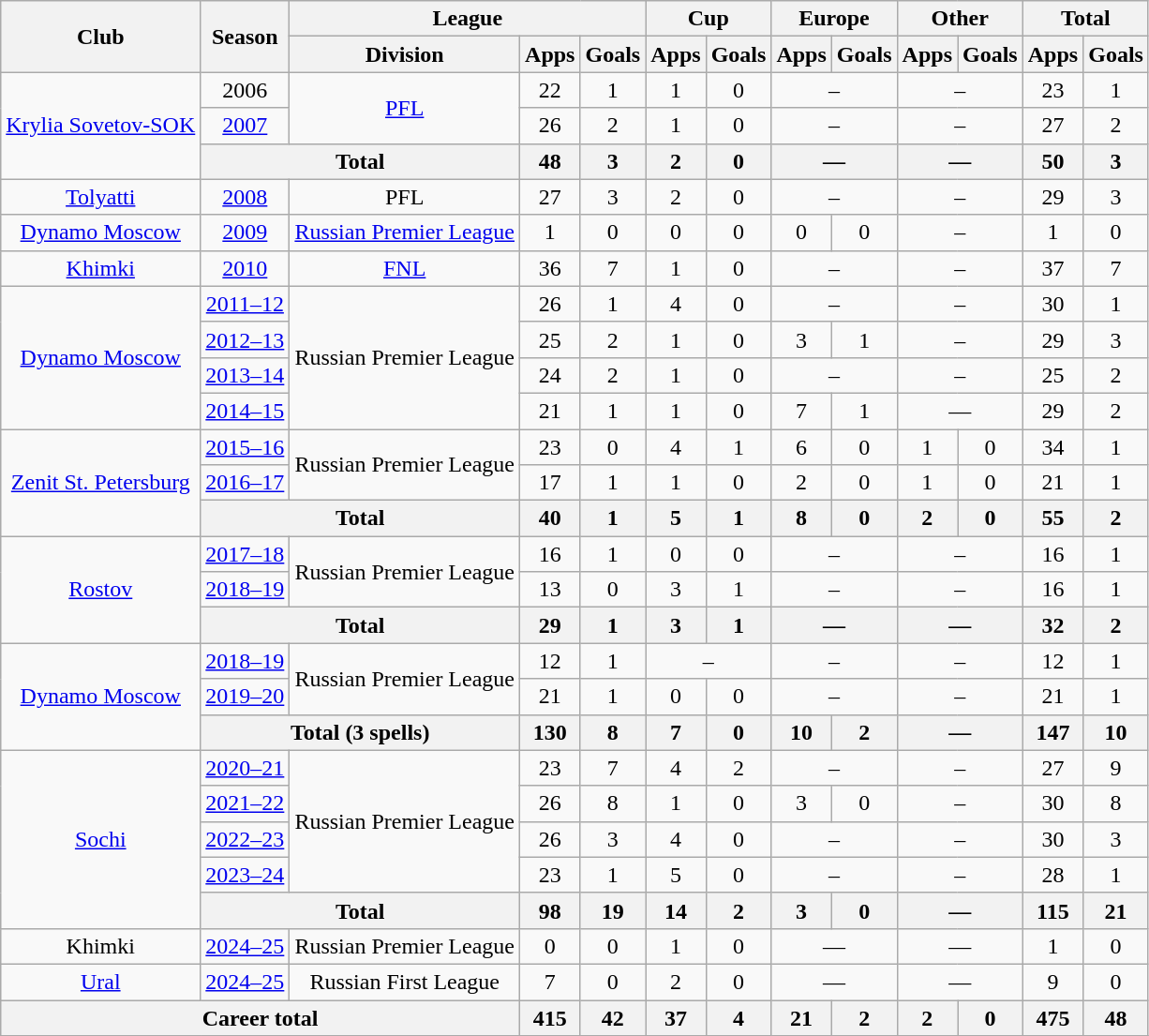<table class="wikitable" style="text-align: center;">
<tr>
<th rowspan="2">Club</th>
<th rowspan="2">Season</th>
<th colspan="3">League</th>
<th colspan="2">Cup</th>
<th colspan="2">Europe</th>
<th colspan="2">Other</th>
<th colspan="2">Total</th>
</tr>
<tr>
<th>Division</th>
<th>Apps</th>
<th>Goals</th>
<th>Apps</th>
<th>Goals</th>
<th>Apps</th>
<th>Goals</th>
<th>Apps</th>
<th>Goals</th>
<th>Apps</th>
<th>Goals</th>
</tr>
<tr>
<td rowspan=3><a href='#'>Krylia Sovetov-SOK</a></td>
<td>2006</td>
<td rowspan=2><a href='#'>PFL</a></td>
<td>22</td>
<td>1</td>
<td>1</td>
<td>0</td>
<td colspan=2>–</td>
<td colspan=2>–</td>
<td>23</td>
<td>1</td>
</tr>
<tr>
<td><a href='#'>2007</a></td>
<td>26</td>
<td>2</td>
<td>1</td>
<td>0</td>
<td colspan=2>–</td>
<td colspan=2>–</td>
<td>27</td>
<td>2</td>
</tr>
<tr>
<th colspan=2>Total</th>
<th>48</th>
<th>3</th>
<th>2</th>
<th>0</th>
<th colspan="2">—</th>
<th colspan="2">—</th>
<th>50</th>
<th>3</th>
</tr>
<tr>
<td><a href='#'>Tolyatti</a></td>
<td><a href='#'>2008</a></td>
<td>PFL</td>
<td>27</td>
<td>3</td>
<td>2</td>
<td>0</td>
<td colspan=2>–</td>
<td colspan=2>–</td>
<td>29</td>
<td>3</td>
</tr>
<tr>
<td><a href='#'>Dynamo Moscow</a></td>
<td><a href='#'>2009</a></td>
<td><a href='#'>Russian Premier League</a></td>
<td>1</td>
<td>0</td>
<td>0</td>
<td>0</td>
<td>0</td>
<td>0</td>
<td colspan=2>–</td>
<td>1</td>
<td>0</td>
</tr>
<tr>
<td><a href='#'>Khimki</a></td>
<td><a href='#'>2010</a></td>
<td><a href='#'>FNL</a></td>
<td>36</td>
<td>7</td>
<td>1</td>
<td>0</td>
<td colspan=2>–</td>
<td colspan=2>–</td>
<td>37</td>
<td>7</td>
</tr>
<tr>
<td rowspan="4"><a href='#'>Dynamo Moscow</a></td>
<td><a href='#'>2011–12</a></td>
<td rowspan=4>Russian Premier League</td>
<td>26</td>
<td>1</td>
<td>4</td>
<td>0</td>
<td colspan=2>–</td>
<td colspan=2>–</td>
<td>30</td>
<td>1</td>
</tr>
<tr>
<td><a href='#'>2012–13</a></td>
<td>25</td>
<td>2</td>
<td>1</td>
<td>0</td>
<td>3</td>
<td>1</td>
<td colspan=2>–</td>
<td>29</td>
<td>3</td>
</tr>
<tr>
<td><a href='#'>2013–14</a></td>
<td>24</td>
<td>2</td>
<td>1</td>
<td>0</td>
<td colspan=2>–</td>
<td colspan=2>–</td>
<td>25</td>
<td>2</td>
</tr>
<tr>
<td><a href='#'>2014–15</a></td>
<td>21</td>
<td>1</td>
<td>1</td>
<td>0</td>
<td>7</td>
<td>1</td>
<td colspan="2">—</td>
<td>29</td>
<td>2</td>
</tr>
<tr>
<td rowspan="3"><a href='#'>Zenit St. Petersburg</a></td>
<td><a href='#'>2015–16</a></td>
<td rowspan=2>Russian Premier League</td>
<td>23</td>
<td>0</td>
<td>4</td>
<td>1</td>
<td>6</td>
<td>0</td>
<td>1</td>
<td>0</td>
<td>34</td>
<td>1</td>
</tr>
<tr>
<td><a href='#'>2016–17</a></td>
<td>17</td>
<td>1</td>
<td>1</td>
<td>0</td>
<td>2</td>
<td>0</td>
<td>1</td>
<td>0</td>
<td>21</td>
<td>1</td>
</tr>
<tr>
<th colspan=2>Total</th>
<th>40</th>
<th>1</th>
<th>5</th>
<th>1</th>
<th>8</th>
<th>0</th>
<th>2</th>
<th>0</th>
<th>55</th>
<th>2</th>
</tr>
<tr>
<td rowspan="3"><a href='#'>Rostov</a></td>
<td><a href='#'>2017–18</a></td>
<td rowspan=2>Russian Premier League</td>
<td>16</td>
<td>1</td>
<td>0</td>
<td>0</td>
<td colspan=2>–</td>
<td colspan=2>–</td>
<td>16</td>
<td>1</td>
</tr>
<tr>
<td><a href='#'>2018–19</a></td>
<td>13</td>
<td>0</td>
<td>3</td>
<td>1</td>
<td colspan=2>–</td>
<td colspan=2>–</td>
<td>16</td>
<td>1</td>
</tr>
<tr>
<th colspan="2">Total</th>
<th>29</th>
<th>1</th>
<th>3</th>
<th>1</th>
<th colspan="2">—</th>
<th colspan="2">—</th>
<th>32</th>
<th>2</th>
</tr>
<tr>
<td rowspan=3><a href='#'>Dynamo Moscow</a></td>
<td><a href='#'>2018–19</a></td>
<td rowspan=2>Russian Premier League</td>
<td>12</td>
<td>1</td>
<td colspan=2>–</td>
<td colspan=2>–</td>
<td colspan=2>–</td>
<td>12</td>
<td>1</td>
</tr>
<tr>
<td><a href='#'>2019–20</a></td>
<td>21</td>
<td>1</td>
<td>0</td>
<td>0</td>
<td colspan=2>–</td>
<td colspan=2>–</td>
<td>21</td>
<td>1</td>
</tr>
<tr>
<th colspan="2">Total (3 spells)</th>
<th>130</th>
<th>8</th>
<th>7</th>
<th>0</th>
<th>10</th>
<th>2</th>
<th colspan="2">—</th>
<th>147</th>
<th>10</th>
</tr>
<tr>
<td rowspan=5><a href='#'>Sochi</a></td>
<td><a href='#'>2020–21</a></td>
<td rowspan=4>Russian Premier League</td>
<td>23</td>
<td>7</td>
<td>4</td>
<td>2</td>
<td colspan=2>–</td>
<td colspan=2>–</td>
<td>27</td>
<td>9</td>
</tr>
<tr>
<td><a href='#'>2021–22</a></td>
<td>26</td>
<td>8</td>
<td>1</td>
<td>0</td>
<td>3</td>
<td>0</td>
<td colspan=2>–</td>
<td>30</td>
<td>8</td>
</tr>
<tr>
<td><a href='#'>2022–23</a></td>
<td>26</td>
<td>3</td>
<td>4</td>
<td>0</td>
<td colspan=2>–</td>
<td colspan=2>–</td>
<td>30</td>
<td>3</td>
</tr>
<tr>
<td><a href='#'>2023–24</a></td>
<td>23</td>
<td>1</td>
<td>5</td>
<td>0</td>
<td colspan=2>–</td>
<td colspan=2>–</td>
<td>28</td>
<td>1</td>
</tr>
<tr>
<th colspan=2>Total</th>
<th>98</th>
<th>19</th>
<th>14</th>
<th>2</th>
<th>3</th>
<th>0</th>
<th colspan="2">—</th>
<th>115</th>
<th>21</th>
</tr>
<tr>
<td>Khimki</td>
<td><a href='#'>2024–25</a></td>
<td>Russian Premier League</td>
<td>0</td>
<td>0</td>
<td>1</td>
<td>0</td>
<td colspan="2">—</td>
<td colspan="2">—</td>
<td>1</td>
<td>0</td>
</tr>
<tr>
<td><a href='#'>Ural</a></td>
<td><a href='#'>2024–25</a></td>
<td>Russian First League</td>
<td>7</td>
<td>0</td>
<td>2</td>
<td>0</td>
<td colspan="2">—</td>
<td colspan="2">—</td>
<td>9</td>
<td>0</td>
</tr>
<tr>
<th colspan=3>Career total</th>
<th>415</th>
<th>42</th>
<th>37</th>
<th>4</th>
<th>21</th>
<th>2</th>
<th>2</th>
<th>0</th>
<th>475</th>
<th>48</th>
</tr>
<tr>
</tr>
</table>
